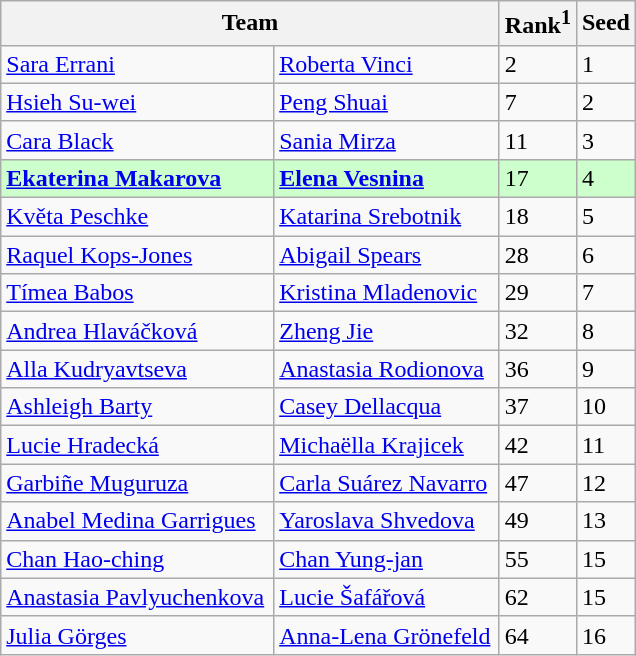<table class="wikitable collapsible ">
<tr>
<th width="325" colspan=2>Team</th>
<th>Rank<sup>1</sup></th>
<th>Seed</th>
</tr>
<tr>
<td> <a href='#'>Sara Errani</a></td>
<td> <a href='#'>Roberta Vinci</a></td>
<td>2</td>
<td>1</td>
</tr>
<tr>
<td> <a href='#'>Hsieh Su-wei</a></td>
<td> <a href='#'>Peng Shuai</a></td>
<td>7</td>
<td>2</td>
</tr>
<tr>
<td> <a href='#'>Cara Black</a></td>
<td> <a href='#'>Sania Mirza</a></td>
<td>11</td>
<td>3</td>
</tr>
<tr style="background:#cfc;">
<td><strong> <a href='#'>Ekaterina Makarova</a></strong></td>
<td><strong> <a href='#'>Elena Vesnina</a></strong></td>
<td>17</td>
<td>4</td>
</tr>
<tr>
<td> <a href='#'>Květa Peschke</a></td>
<td> <a href='#'>Katarina Srebotnik</a></td>
<td>18</td>
<td>5</td>
</tr>
<tr>
<td> <a href='#'>Raquel Kops-Jones</a></td>
<td> <a href='#'>Abigail Spears</a></td>
<td>28</td>
<td>6</td>
</tr>
<tr>
<td> <a href='#'>Tímea Babos</a></td>
<td> <a href='#'>Kristina Mladenovic</a></td>
<td>29</td>
<td>7</td>
</tr>
<tr>
<td> <a href='#'>Andrea Hlaváčková</a></td>
<td> <a href='#'>Zheng Jie</a></td>
<td>32</td>
<td>8</td>
</tr>
<tr>
<td> <a href='#'>Alla Kudryavtseva</a></td>
<td> <a href='#'>Anastasia Rodionova</a></td>
<td>36</td>
<td>9</td>
</tr>
<tr>
<td> <a href='#'>Ashleigh Barty</a></td>
<td> <a href='#'>Casey Dellacqua</a></td>
<td>37</td>
<td>10</td>
</tr>
<tr>
<td> <a href='#'>Lucie Hradecká</a></td>
<td> <a href='#'>Michaëlla Krajicek</a></td>
<td>42</td>
<td>11</td>
</tr>
<tr>
<td> <a href='#'>Garbiñe Muguruza</a></td>
<td> <a href='#'>Carla Suárez Navarro</a></td>
<td>47</td>
<td>12</td>
</tr>
<tr>
<td> <a href='#'>Anabel Medina Garrigues</a></td>
<td> <a href='#'>Yaroslava Shvedova</a></td>
<td>49</td>
<td>13</td>
</tr>
<tr>
<td> <a href='#'>Chan Hao-ching</a></td>
<td> <a href='#'>Chan Yung-jan</a></td>
<td>55</td>
<td>15</td>
</tr>
<tr>
<td> <a href='#'>Anastasia Pavlyuchenkova</a></td>
<td> <a href='#'>Lucie Šafářová</a></td>
<td>62</td>
<td>15</td>
</tr>
<tr>
<td> <a href='#'>Julia Görges</a></td>
<td> <a href='#'>Anna-Lena Grönefeld</a></td>
<td>64</td>
<td>16</td>
</tr>
</table>
